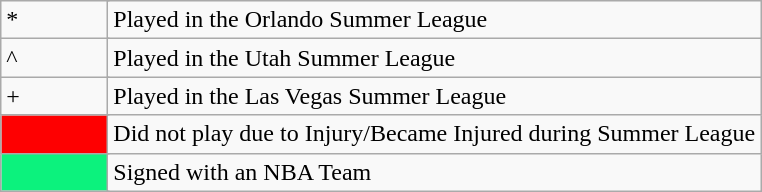<table class="wikitable">
<tr>
<td style= width:4em" colspan=2>*</td>
<td colspan=6>Played in the Orlando Summer League</td>
</tr>
<tr>
<td style=width:4em" colspan=2>^</td>
<td colspan=6>Played in the Utah Summer League</td>
</tr>
<tr>
<td style= width:4em" colspan=2>+</td>
<td colspan=6>Played in the Las Vegas Summer League</td>
</tr>
<tr>
<td style="background-color:#FE0001; width:4em" colspan=2></td>
<td colspan=6>Did not play due to Injury/Became Injured during Summer League</td>
</tr>
<tr>
<td style="background-color:#0CF27D; width:4em" colspan=2></td>
<td colspan=6>Signed with an NBA Team</td>
</tr>
</table>
